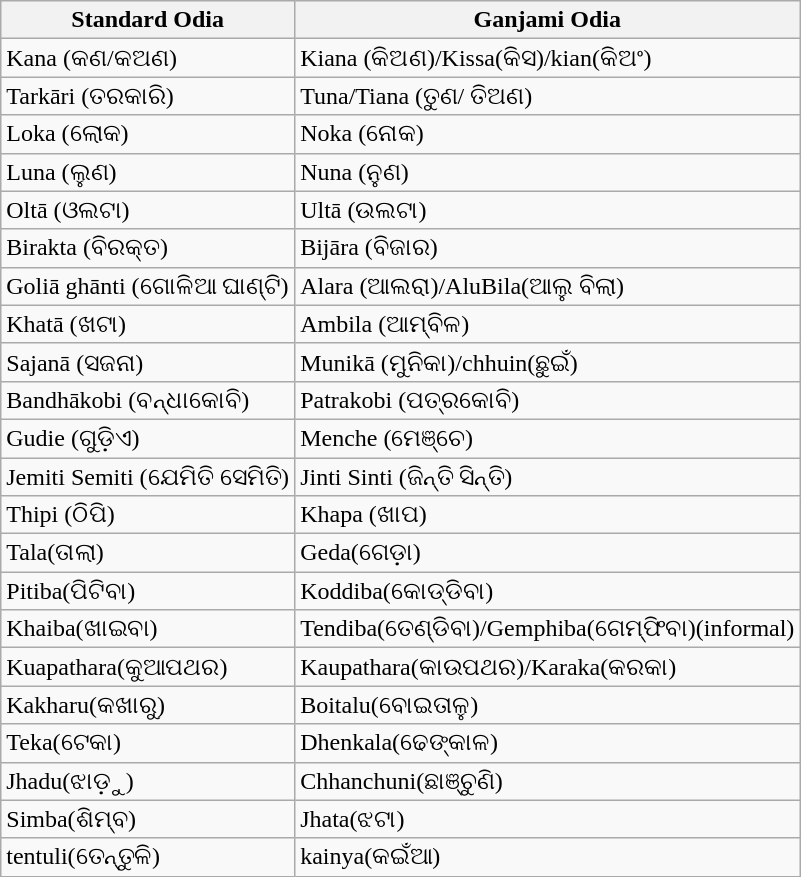<table class="wikitable">
<tr>
<th>Standard Odia</th>
<th>Ganjami Odia</th>
</tr>
<tr>
<td>Kana (କଣ/କଅଣ)</td>
<td>Kiana (କିଅଣ)/Kissa(କିସ)/kian(କିଅଂ)</td>
</tr>
<tr>
<td>Tarkāri (ତରକାରି)</td>
<td>Tuna/Tiana (ତୁଣ/ ତିଅଣ)</td>
</tr>
<tr>
<td>Loka (ଲୋକ)</td>
<td>Noka (ନୋକ)</td>
</tr>
<tr>
<td>Luna (ଲୁଣ)</td>
<td>Nuna (ନୁଣ)</td>
</tr>
<tr>
<td>Oltā (ଓଲଟା)</td>
<td>Ultā (ଉଲଟା)</td>
</tr>
<tr>
<td>Birakta (ବିରକ୍ତ)</td>
<td>Bijāra (ବିଜାର)</td>
</tr>
<tr>
<td>Goliā ghānti (ଗୋଳିଆ ଘାଣ୍ଟି)</td>
<td>Alara (ଆଲରା)/AluBila(ଆଲୁ ବିଲା)</td>
</tr>
<tr>
<td>Khatā (ଖଟା)</td>
<td>Ambila (ଆମ୍ବିଳ)</td>
</tr>
<tr>
<td>Sajanā (ସଜନା)</td>
<td>Munikā (ମୁନିକା)/chhuin(ଛୁଇଁ)</td>
</tr>
<tr>
<td>Bandhākobi (ବନ୍ଧାକୋବି)</td>
<td>Patrakobi (ପତ୍ରକୋବି)</td>
</tr>
<tr>
<td>Gudie (ଗୁଡ଼ିଏ)</td>
<td>Menche (ମେଞ୍ଚେ)</td>
</tr>
<tr>
<td>Jemiti Semiti (ଯେମିତି ସେମିତି)</td>
<td>Jinti Sinti (ଜିନ୍ତି ସିନ୍ତି)</td>
</tr>
<tr>
<td>Thipi (ଠିପି)</td>
<td>Khapa (ଖାପ)</td>
</tr>
<tr>
<td>Tala(ତାଲା)</td>
<td>Geda(ଗେଡ଼ା)</td>
</tr>
<tr>
<td>Pitiba(ପିଟିବା)</td>
<td>Koddiba(କୋଡ୍ଡିବା)</td>
</tr>
<tr>
<td>Khaiba(ଖାଇବା)</td>
<td>Tendiba(ତେଣ୍ଡିବା)/Gemphiba(ଗେମ୍ଫିବା)(informal)</td>
</tr>
<tr>
<td>Kuapathara(କୁଆପଥର)</td>
<td>Kaupathara(କାଉପଥର)/Karaka(କରକା)</td>
</tr>
<tr>
<td>Kakharu(କଖାରୁ)</td>
<td>Boitalu(ବୋଇତାଳୁ)</td>
</tr>
<tr>
<td>Teka(ଟେକା)</td>
<td>Dhenkala(ଢେଙ୍କାଳ)</td>
</tr>
<tr>
<td>Jhadu(ଝାଡ଼ୁ)</td>
<td>Chhanchuni(ଛାଞ୍ଚୁଣି)</td>
</tr>
<tr>
<td>Simba(ଶିମ୍ବ)</td>
<td>Jhata(ଝଟା)</td>
</tr>
<tr>
<td>tentuli(ତେନ୍ତୁଳି)</td>
<td>kainya(କଇଁଆ)</td>
</tr>
</table>
